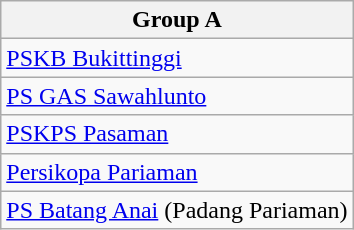<table class="wikitable">
<tr>
<th><strong>Group A</strong></th>
</tr>
<tr>
<td><a href='#'>PSKB Bukittinggi</a></td>
</tr>
<tr>
<td><a href='#'>PS GAS Sawahlunto</a></td>
</tr>
<tr>
<td><a href='#'>PSKPS Pasaman</a></td>
</tr>
<tr>
<td><a href='#'>Persikopa Pariaman</a></td>
</tr>
<tr>
<td><a href='#'>PS Batang Anai</a> (Padang Pariaman)</td>
</tr>
</table>
